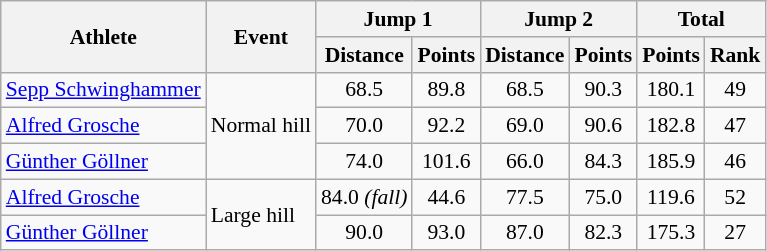<table class="wikitable" style="font-size:90%">
<tr>
<th rowspan="2">Athlete</th>
<th rowspan="2">Event</th>
<th colspan="2">Jump 1</th>
<th colspan="2">Jump 2</th>
<th colspan="2">Total</th>
</tr>
<tr>
<th>Distance</th>
<th>Points</th>
<th>Distance</th>
<th>Points</th>
<th>Points</th>
<th>Rank</th>
</tr>
<tr>
<td><a href='#'>Sepp Schwinghammer</a></td>
<td rowspan="3">Normal hill</td>
<td align="center">68.5</td>
<td align="center">89.8</td>
<td align="center">68.5</td>
<td align="center">90.3</td>
<td align="center">180.1</td>
<td align="center">49</td>
</tr>
<tr>
<td><a href='#'>Alfred Grosche</a></td>
<td align="center">70.0</td>
<td align="center">92.2</td>
<td align="center">69.0</td>
<td align="center">90.6</td>
<td align="center">182.8</td>
<td align="center">47</td>
</tr>
<tr>
<td><a href='#'>Günther Göllner</a></td>
<td align="center">74.0</td>
<td align="center">101.6</td>
<td align="center">66.0</td>
<td align="center">84.3</td>
<td align="center">185.9</td>
<td align="center">46</td>
</tr>
<tr>
<td><a href='#'>Alfred Grosche</a></td>
<td rowspan="2">Large hill</td>
<td align="center">84.0 <em>(fall)</em></td>
<td align="center">44.6</td>
<td align="center">77.5</td>
<td align="center">75.0</td>
<td align="center">119.6</td>
<td align="center">52</td>
</tr>
<tr>
<td><a href='#'>Günther Göllner</a></td>
<td align="center">90.0</td>
<td align="center">93.0</td>
<td align="center">87.0</td>
<td align="center">82.3</td>
<td align="center">175.3</td>
<td align="center">27</td>
</tr>
</table>
